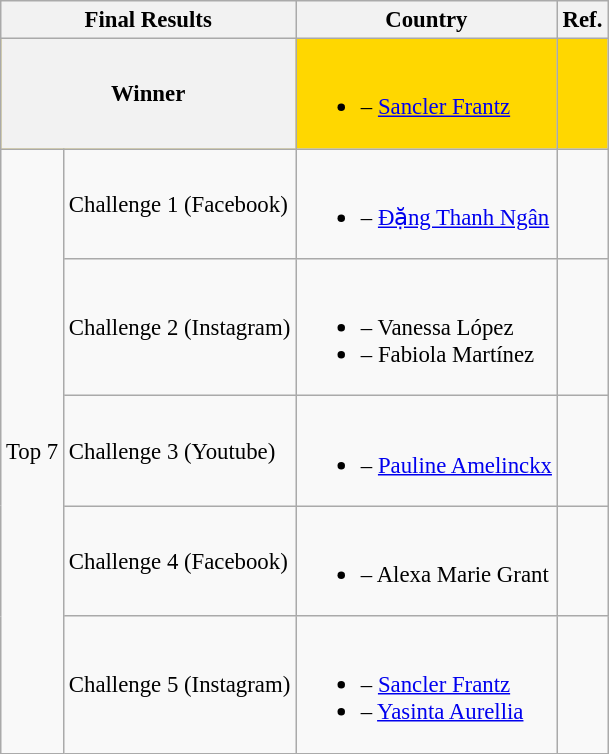<table class="wikitable sortable" style="font-size:95%;">
<tr>
<th colspan="2">Final Results</th>
<th>Country</th>
<th>Ref.</th>
</tr>
<tr style="background:gold;">
<th rowspan="1"colspan="2">Winner</th>
<td><br><ul><li> – <a href='#'>Sancler Frantz</a></li></ul></td>
<td></td>
</tr>
<tr>
<td rowspan="6">Top 7</td>
<td>Challenge 1 (Facebook)</td>
<td><br><ul><li> – <a href='#'>Đặng Thanh Ngân</a></li></ul></td>
<td></td>
</tr>
<tr>
<td>Challenge 2 (Instagram)</td>
<td><br><ul><li> – Vanessa López </li><li> – Fabiola Martínez </li></ul></td>
<td></td>
</tr>
<tr>
<td>Challenge 3 (Youtube)</td>
<td><br><ul><li> – <a href='#'>Pauline Amelinckx</a></li></ul></td>
<td></td>
</tr>
<tr>
<td>Challenge 4 (Facebook)</td>
<td><br><ul><li> – Alexa Marie Grant</li></ul></td>
<td></td>
</tr>
<tr>
<td rowspan="2">Challenge 5 (Instagram)</td>
<td><br><ul><li> – <a href='#'>Sancler Frantz</a></li><li> – <a href='#'>Yasinta Aurellia</a></li></ul></td>
<td></td>
</tr>
</table>
